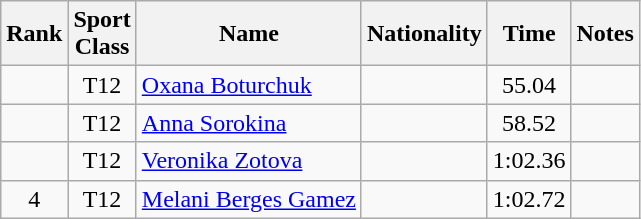<table class="wikitable sortable" style="text-align:center">
<tr>
<th>Rank</th>
<th>Sport<br>Class</th>
<th>Name</th>
<th>Nationality</th>
<th>Time</th>
<th>Notes</th>
</tr>
<tr>
<td></td>
<td>T12</td>
<td align=left><a href='#'>Oxana Boturchuk</a></td>
<td align=left></td>
<td>55.04</td>
<td></td>
</tr>
<tr>
<td></td>
<td>T12</td>
<td align=left><a href='#'>Anna Sorokina</a></td>
<td align=left></td>
<td>58.52</td>
<td></td>
</tr>
<tr>
<td></td>
<td>T12</td>
<td align=left><a href='#'>Veronika Zotova</a></td>
<td align=left></td>
<td>1:02.36</td>
<td></td>
</tr>
<tr>
<td>4</td>
<td>T12</td>
<td align=left><a href='#'>Melani Berges Gamez</a></td>
<td align=left></td>
<td>1:02.72</td>
<td></td>
</tr>
</table>
